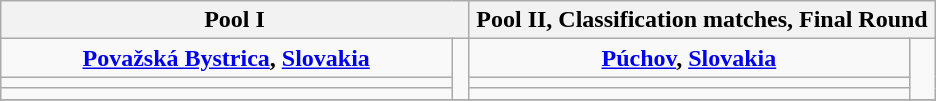<table class="wikitable" style="text-align: center;">
<tr>
<th colspan="2" style="width: 50%;">Pool I</th>
<th colspan="2" style="width: 50%;">Pool II, Classification matches, Final Round</th>
</tr>
<tr>
<td><strong> <a href='#'>Považská Bystrica</a>, <a href='#'>Slovakia</a></strong></td>
<td rowspan="3"></td>
<td><strong> <a href='#'>Púchov</a>, <a href='#'>Slovakia</a></strong></td>
<td rowspan="3"></td>
</tr>
<tr>
<td></td>
<td></td>
</tr>
<tr>
<td></td>
<td></td>
</tr>
<tr>
</tr>
</table>
